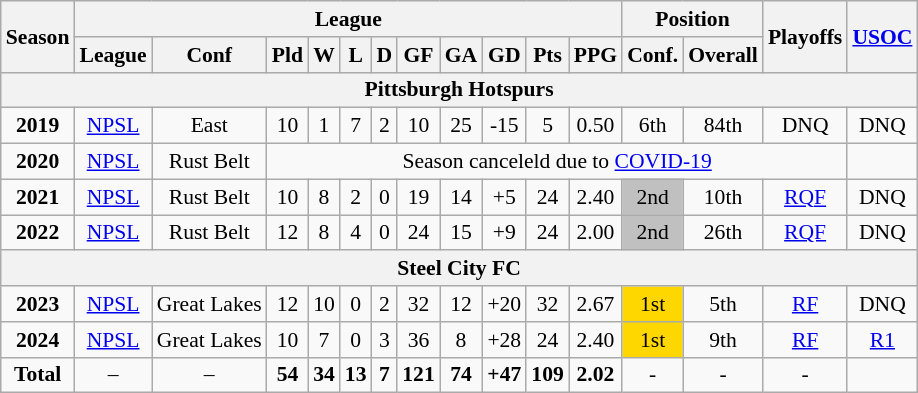<table class="wikitable" style="font-size:90%; text-align:center;">
<tr style="background:#f0f6ff;">
<th rowspan=2>Season</th>
<th colspan=11>League</th>
<th colspan=2>Position</th>
<th rowspan=2>Playoffs</th>
<th rowspan=2><a href='#'>USOC</a></th>
</tr>
<tr>
<th>League</th>
<th>Conf</th>
<th>Pld</th>
<th>W</th>
<th>L</th>
<th>D</th>
<th>GF</th>
<th>GA</th>
<th>GD</th>
<th>Pts</th>
<th>PPG</th>
<th>Conf.</th>
<th>Overall</th>
</tr>
<tr>
<th colspan=16 style=text-align:center>Pittsburgh Hotspurs</th>
</tr>
<tr>
<td><strong>2019</strong></td>
<td><a href='#'>NPSL</a></td>
<td>East</td>
<td>10</td>
<td>1</td>
<td>7</td>
<td>2</td>
<td>10</td>
<td>25</td>
<td>-15</td>
<td>5</td>
<td>0.50</td>
<td>6th</td>
<td>84th</td>
<td>DNQ</td>
<td>DNQ</td>
</tr>
<tr>
<td><strong>2020</strong></td>
<td><a href='#'>NPSL</a></td>
<td>Rust Belt</td>
<td colspan=12 style=text-align:center>Season canceleld due to <a href='#'>COVID-19</a></td>
</tr>
<tr>
<td><strong>2021</strong></td>
<td><a href='#'>NPSL</a></td>
<td>Rust Belt</td>
<td>10</td>
<td>8</td>
<td>2</td>
<td>0</td>
<td>19</td>
<td>14</td>
<td>+5</td>
<td>24</td>
<td>2.40</td>
<td bgcolor=silver>2nd</td>
<td>10th</td>
<td><a href='#'>RQF</a></td>
<td>DNQ</td>
</tr>
<tr>
<td><strong>2022</strong></td>
<td><a href='#'>NPSL</a></td>
<td>Rust Belt</td>
<td>12</td>
<td>8</td>
<td>4</td>
<td>0</td>
<td>24</td>
<td>15</td>
<td>+9</td>
<td>24</td>
<td>2.00</td>
<td bgcolor=silver>2nd</td>
<td>26th</td>
<td><a href='#'>RQF</a></td>
<td>DNQ</td>
</tr>
<tr>
<th colspan=16 style=text-align:center>Steel City FC</th>
</tr>
<tr>
<td><strong>2023</strong></td>
<td><a href='#'>NPSL</a></td>
<td>Great Lakes</td>
<td>12</td>
<td>10</td>
<td>0</td>
<td>2</td>
<td>32</td>
<td>12</td>
<td>+20</td>
<td>32</td>
<td>2.67</td>
<td bgcolor=gold>1st</td>
<td>5th</td>
<td><a href='#'>RF</a></td>
<td>DNQ</td>
</tr>
<tr>
<td><strong>2024</strong></td>
<td><a href='#'>NPSL</a></td>
<td>Great Lakes</td>
<td>10</td>
<td>7</td>
<td>0</td>
<td>3</td>
<td>36</td>
<td>8</td>
<td>+28</td>
<td>24</td>
<td>2.40</td>
<td bgcolor=gold>1st</td>
<td>9th</td>
<td><a href='#'>RF</a></td>
<td><a href='#'>R1</a></td>
</tr>
<tr>
<td><strong>Total</strong></td>
<td>–</td>
<td>–</td>
<td><strong>54</strong> </td>
<td><strong>34</strong> </td>
<td><strong>13</strong></td>
<td><strong>7</strong></td>
<td><strong>121</strong> </td>
<td><strong>74</strong></td>
<td><strong>+47</strong></td>
<td><strong>109</strong> </td>
<td><strong>2.02</strong> </td>
<td>-</td>
<td>-</td>
<td>-</td>
</tr>
</table>
